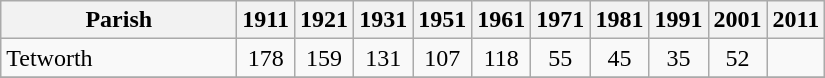<table class="wikitable" style="text-align:center;">
<tr>
<th width="150">Parish<br></th>
<th width="30">1911<br></th>
<th width="30">1921<br></th>
<th width="30">1931<br></th>
<th width="30">1951<br></th>
<th width="30">1961<br></th>
<th width="30">1971<br></th>
<th width="30">1981<br></th>
<th width="30">1991<br></th>
<th width="30">2001<br></th>
<th width="30">2011 <br></th>
</tr>
<tr>
<td align=left>Tetworth</td>
<td align="center">178</td>
<td align="center">159</td>
<td align="center">131</td>
<td align="center">107</td>
<td align="center">118</td>
<td align="center">55</td>
<td align="center">45</td>
<td align="center">35</td>
<td align="center">52</td>
<td align="center"></td>
</tr>
<tr>
</tr>
</table>
